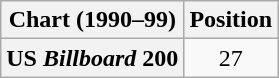<table class="wikitable plainrowheaders" style="text-align:center">
<tr>
<th scope="col">Chart (1990–99)</th>
<th scope="col">Position</th>
</tr>
<tr>
<th scope="row">US <em>Billboard</em> 200</th>
<td>27</td>
</tr>
</table>
